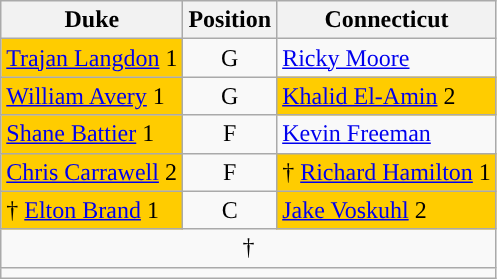<table class="wikitable">
<tr>
<th>Duke</th>
<th colspan="2">Position</th>
<th>Connecticut</th>
</tr>
<tr>
<td style="background:#ffcc00"><a href='#'>Trajan Langdon</a> 1</td>
<td colspan=2 style="text-align:center">G</td>
<td><a href='#'>Ricky Moore</a></td>
</tr>
<tr>
<td style="background:#ffcc00"><a href='#'>William Avery</a> 1</td>
<td colspan=2 style="text-align:center">G</td>
<td style="background:#ffcc00"><a href='#'>Khalid El-Amin</a> 2</td>
</tr>
<tr>
<td style="background:#ffcc00"><a href='#'>Shane Battier</a> 1</td>
<td colspan=2 style="text-align:center">F</td>
<td><a href='#'>Kevin Freeman</a></td>
</tr>
<tr>
<td style="background:#ffcc00"><a href='#'>Chris Carrawell</a> 2</td>
<td colspan=2 style="text-align:center">F</td>
<td style="background:#ffcc00">† <a href='#'>Richard Hamilton</a> 1</td>
</tr>
<tr>
<td style="background:#ffcc00">† <a href='#'>Elton Brand</a> 1</td>
<td colspan=2 style="text-align:center">C</td>
<td style="background:#ffcc00"><a href='#'>Jake Voskuhl</a> 2</td>
</tr>
<tr>
<td colspan="5" align=center>† </td>
</tr>
<tr>
<td colspan="5" align=center></td>
</tr>
</table>
